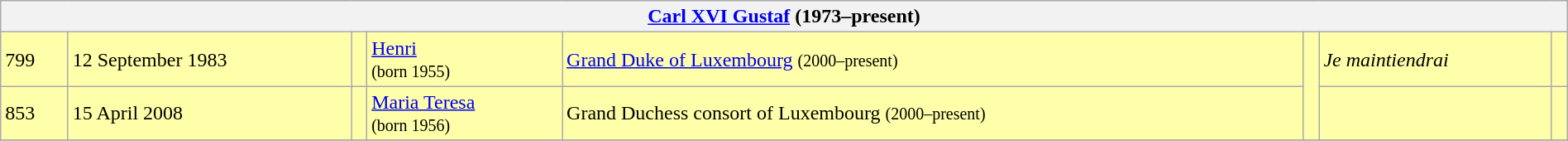<table class="wikitable" width=100%>
<tr>
<th colspan=8><a href='#'>Carl XVI Gustaf</a> (1973–present)</th>
</tr>
<tr bgcolor="#FFFFAA">
<td>799</td>
<td>12 September 1983</td>
<td></td>
<td><a href='#'>Henri</a> <br><small>(born 1955)</small></td>
<td><a href='#'>Grand Duke of Luxembourg</a> <small>(2000–present)</small></td>
<td rowspan="2"></td>
<td><em>Je maintiendrai</em></td>
<td></td>
</tr>
<tr bgcolor="#FFFFAA">
<td>853</td>
<td>15 April 2008</td>
<td></td>
<td><a href='#'>Maria Teresa</a> <br><small>(born 1956)</small></td>
<td>Grand Duchess consort of Luxembourg <small>(2000–present)</small></td>
<td></td>
<td></td>
</tr>
<tr>
</tr>
</table>
